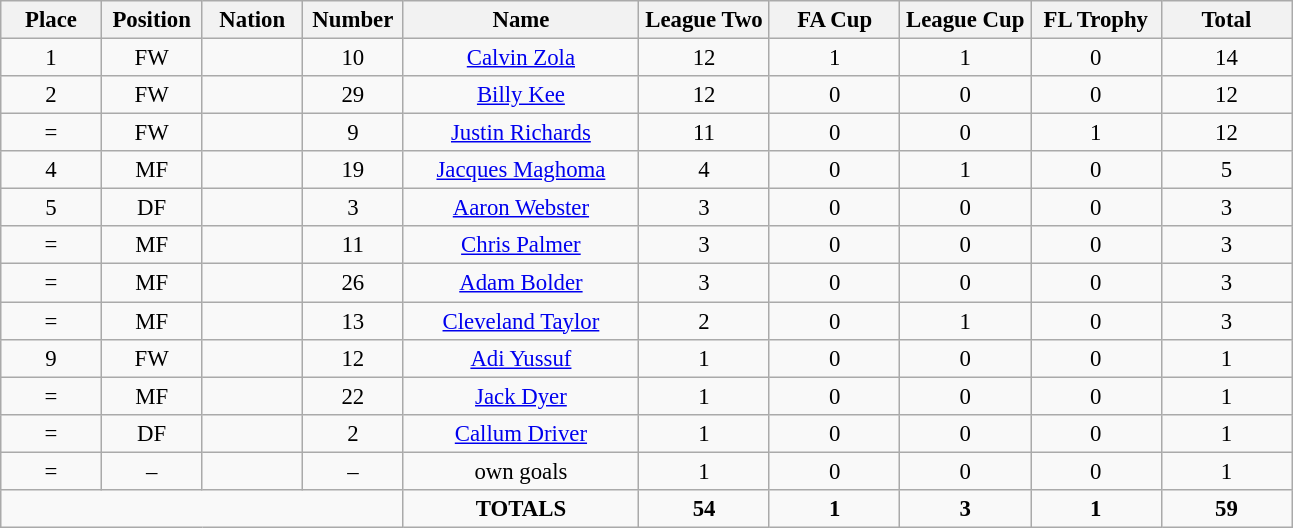<table class="wikitable" style="font-size: 95%; text-align: center;">
<tr>
<th width=60>Place</th>
<th width=60>Position</th>
<th width=60>Nation</th>
<th width=60>Number</th>
<th width=150>Name</th>
<th width=80>League Two</th>
<th width=80>FA Cup</th>
<th width=80>League Cup</th>
<th width=80>FL Trophy</th>
<th width=80><strong>Total</strong></th>
</tr>
<tr>
<td>1</td>
<td>FW</td>
<td></td>
<td>10</td>
<td><a href='#'>Calvin Zola</a></td>
<td>12</td>
<td>1</td>
<td>1</td>
<td>0</td>
<td>14</td>
</tr>
<tr>
<td>2</td>
<td>FW</td>
<td></td>
<td>29</td>
<td><a href='#'>Billy Kee</a></td>
<td>12</td>
<td>0</td>
<td>0</td>
<td>0</td>
<td>12</td>
</tr>
<tr>
<td>=</td>
<td>FW</td>
<td></td>
<td>9</td>
<td><a href='#'>Justin Richards</a></td>
<td>11</td>
<td>0</td>
<td>0</td>
<td>1</td>
<td>12</td>
</tr>
<tr>
<td>4</td>
<td>MF</td>
<td></td>
<td>19</td>
<td><a href='#'>Jacques Maghoma</a></td>
<td>4</td>
<td>0</td>
<td>1</td>
<td>0</td>
<td>5</td>
</tr>
<tr>
<td>5</td>
<td>DF</td>
<td></td>
<td>3</td>
<td><a href='#'>Aaron Webster</a></td>
<td>3</td>
<td>0</td>
<td>0</td>
<td>0</td>
<td>3</td>
</tr>
<tr>
<td>=</td>
<td>MF</td>
<td></td>
<td>11</td>
<td><a href='#'>Chris Palmer</a></td>
<td>3</td>
<td>0</td>
<td>0</td>
<td>0</td>
<td>3</td>
</tr>
<tr>
<td>=</td>
<td>MF</td>
<td></td>
<td>26</td>
<td><a href='#'>Adam Bolder</a></td>
<td>3</td>
<td>0</td>
<td>0</td>
<td>0</td>
<td>3</td>
</tr>
<tr>
<td>=</td>
<td>MF</td>
<td></td>
<td>13</td>
<td><a href='#'>Cleveland Taylor</a></td>
<td>2</td>
<td>0</td>
<td>1</td>
<td>0</td>
<td>3</td>
</tr>
<tr>
<td>9</td>
<td>FW</td>
<td></td>
<td>12</td>
<td><a href='#'>Adi Yussuf</a></td>
<td>1</td>
<td>0</td>
<td>0</td>
<td>0</td>
<td>1</td>
</tr>
<tr>
<td>=</td>
<td>MF</td>
<td></td>
<td>22</td>
<td><a href='#'>Jack Dyer</a></td>
<td>1</td>
<td>0</td>
<td>0</td>
<td>0</td>
<td>1</td>
</tr>
<tr>
<td>=</td>
<td>DF</td>
<td></td>
<td>2</td>
<td><a href='#'>Callum Driver</a></td>
<td>1</td>
<td>0</td>
<td>0</td>
<td>0</td>
<td>1</td>
</tr>
<tr>
<td>=</td>
<td>–</td>
<td></td>
<td>–</td>
<td>own goals</td>
<td>1</td>
<td>0</td>
<td>0</td>
<td>0</td>
<td>1</td>
</tr>
<tr>
<td colspan="4"></td>
<td><strong>TOTALS</strong></td>
<td><strong>54</strong></td>
<td><strong>1</strong></td>
<td><strong>3</strong></td>
<td><strong>1</strong></td>
<td><strong>59</strong></td>
</tr>
</table>
